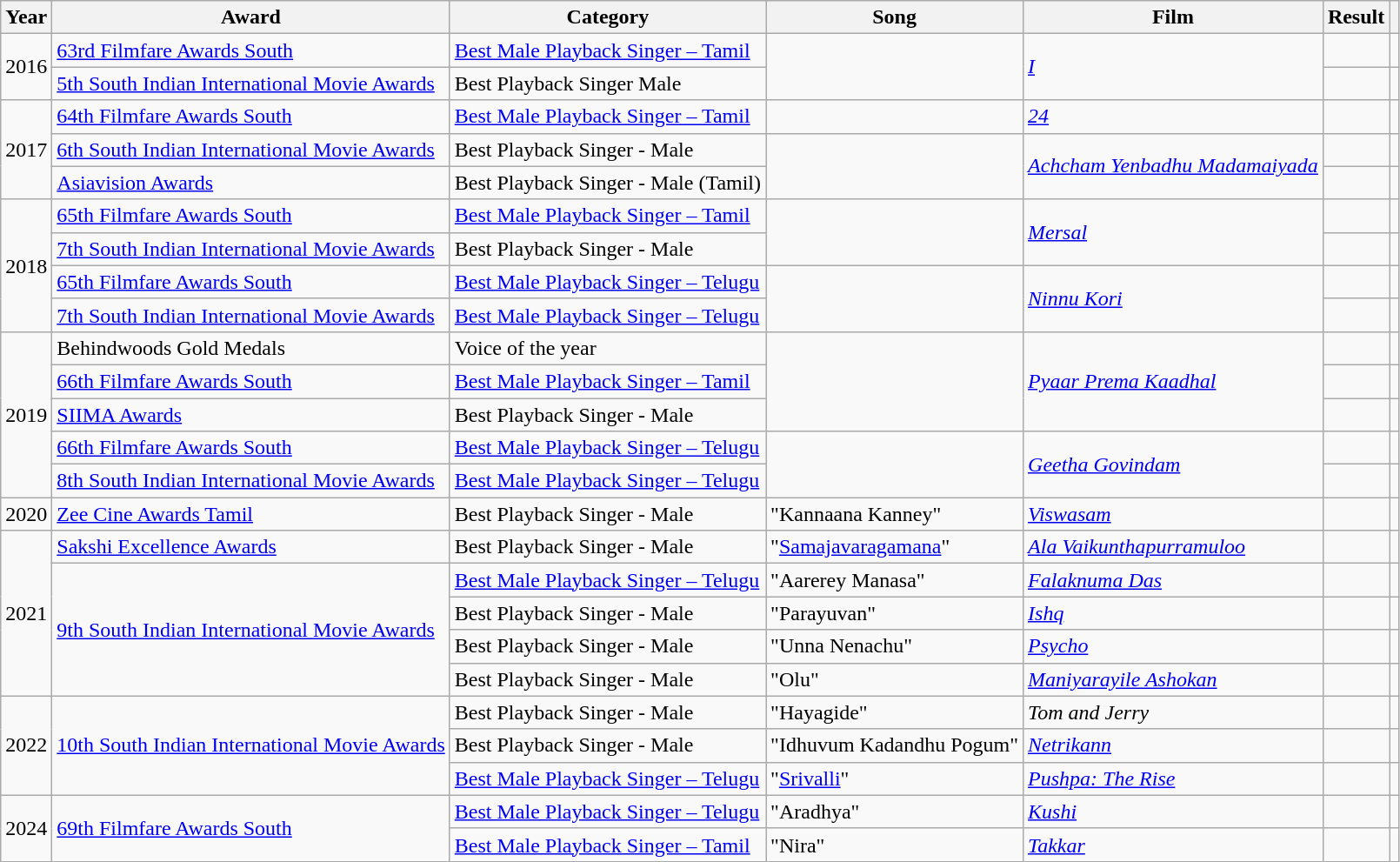<table class="wikitable sortable">
<tr>
<th>Year</th>
<th>Award</th>
<th>Category</th>
<th>Song</th>
<th>Film</th>
<th>Result</th>
<th></th>
</tr>
<tr>
<td rowspan="2">2016</td>
<td><a href='#'>63rd Filmfare Awards South</a></td>
<td><a href='#'>Best Male Playback Singer – Tamil</a></td>
<td rowspan="2"></td>
<td rowspan="2"><a href='#'><em>I</em></a></td>
<td></td>
<td></td>
</tr>
<tr>
<td><a href='#'>5th South Indian International Movie Awards</a></td>
<td>Best Playback Singer Male</td>
<td></td>
<td></td>
</tr>
<tr>
<td rowspan="3">2017</td>
<td><a href='#'>64th Filmfare Awards South</a></td>
<td><a href='#'>Best Male Playback Singer – Tamil</a></td>
<td></td>
<td><a href='#'><em>24</em></a></td>
<td></td>
<td></td>
</tr>
<tr>
<td><a href='#'>6th South Indian International Movie Awards</a></td>
<td>Best Playback Singer - Male</td>
<td rowspan= "2"></td>
<td rowspan= "2"><em><a href='#'>Achcham Yenbadhu Madamaiyada</a></em></td>
<td></td>
<td></td>
</tr>
<tr>
<td><a href='#'>Asiavision Awards</a></td>
<td>Best Playback Singer - Male (Tamil)</td>
<td></td>
<td></td>
</tr>
<tr>
<td rowspan="4">2018</td>
<td><a href='#'>65th Filmfare Awards South</a></td>
<td><a href='#'>Best Male Playback Singer – Tamil</a></td>
<td rowspan= "2"></td>
<td rowspan= "2"><a href='#'><em>Mersal</em></a></td>
<td></td>
<td></td>
</tr>
<tr>
<td><a href='#'>7th South Indian International Movie Awards</a></td>
<td>Best Playback Singer - Male</td>
<td></td>
<td></td>
</tr>
<tr>
<td><a href='#'>65th Filmfare Awards South</a></td>
<td><a href='#'>Best Male Playback Singer – Telugu</a></td>
<td rowspan= "2"></td>
<td rowspan= "2"><em><a href='#'>Ninnu Kori</a></em></td>
<td></td>
<td></td>
</tr>
<tr>
<td><a href='#'>7th South Indian International Movie Awards</a></td>
<td><a href='#'>Best Male Playback Singer – Telugu</a></td>
<td></td>
<td></td>
</tr>
<tr>
<td rowspan="5">2019</td>
<td>Behindwoods Gold Medals</td>
<td>Voice of the year</td>
<td rowspan= "3"></td>
<td rowspan= "3"><em><a href='#'>Pyaar Prema Kaadhal</a></em></td>
<td></td>
<td></td>
</tr>
<tr>
<td><a href='#'>66th Filmfare Awards South</a></td>
<td><a href='#'>Best Male Playback Singer – Tamil</a></td>
<td></td>
<td></td>
</tr>
<tr>
<td><a href='#'>SIIMA Awards</a></td>
<td>Best Playback Singer - Male</td>
<td></td>
<td></td>
</tr>
<tr>
<td><a href='#'>66th Filmfare Awards South</a></td>
<td><a href='#'>Best Male Playback Singer – Telugu</a></td>
<td rowspan= "2"></td>
<td rowspan= "2"><em><a href='#'>Geetha Govindam</a></em></td>
<td></td>
<td></td>
</tr>
<tr>
<td><a href='#'>8th South Indian International Movie Awards</a></td>
<td><a href='#'>Best Male Playback Singer – Telugu</a></td>
<td></td>
<td></td>
</tr>
<tr>
<td>2020</td>
<td><a href='#'>Zee Cine Awards Tamil</a></td>
<td>Best Playback Singer - Male</td>
<td>"Kannaana Kanney"</td>
<td><em><a href='#'>Viswasam</a></em></td>
<td></td>
<td></td>
</tr>
<tr>
<td rowspan="5">2021</td>
<td><a href='#'>Sakshi Excellence Awards</a></td>
<td>Best Playback Singer - Male</td>
<td>"<a href='#'>Samajavaragamana</a>"</td>
<td><em><a href='#'>Ala Vaikunthapurramuloo</a></em></td>
<td></td>
<td></td>
</tr>
<tr>
<td rowspan="4"><a href='#'>9th South Indian International Movie Awards</a></td>
<td><a href='#'>Best Male Playback Singer – Telugu</a></td>
<td>"Aarerey Manasa"</td>
<td><em><a href='#'>Falaknuma Das</a></em></td>
<td></td>
<td></td>
</tr>
<tr>
<td>Best Playback Singer - Male</td>
<td>"Parayuvan"</td>
<td><em><a href='#'>Ishq</a></em></td>
<td></td>
<td></td>
</tr>
<tr>
<td>Best Playback Singer - Male</td>
<td>"Unna Nenachu"</td>
<td><em><a href='#'>Psycho</a></em></td>
<td></td>
<td></td>
</tr>
<tr>
<td>Best Playback Singer - Male</td>
<td>"Olu"</td>
<td><em><a href='#'>Maniyarayile Ashokan</a></em></td>
<td></td>
<td></td>
</tr>
<tr>
<td rowspan="3">2022</td>
<td rowspan="3"><a href='#'>10th South Indian International Movie Awards</a></td>
<td>Best Playback Singer - Male</td>
<td>"Hayagide"</td>
<td><em>Tom and Jerry</em></td>
<td></td>
<td></td>
</tr>
<tr>
<td>Best Playback Singer - Male</td>
<td>"Idhuvum Kadandhu Pogum"</td>
<td><em><a href='#'>Netrikann</a></em></td>
<td></td>
<td></td>
</tr>
<tr>
<td><a href='#'>Best Male Playback Singer – Telugu</a></td>
<td>"<a href='#'>Srivalli</a>"</td>
<td><em><a href='#'>Pushpa: The Rise</a></em></td>
<td></td>
<td></td>
</tr>
<tr>
<td rowspan="2">2024</td>
<td rowspan="2"><a href='#'>69th Filmfare Awards South</a></td>
<td><a href='#'>Best Male Playback Singer – Telugu</a></td>
<td>"Aradhya"</td>
<td><a href='#'><em>Kushi</em></a></td>
<td></td>
<td style="text-align:center;"></td>
</tr>
<tr>
<td><a href='#'>Best Male Playback Singer – Tamil</a></td>
<td>"Nira"</td>
<td><a href='#'><em>Takkar</em></a></td>
<td></td>
<td style="text-align:center;"></td>
</tr>
</table>
